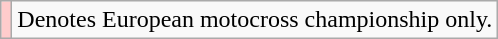<table class="wikitable" style="font-size:100%;">
<tr>
<th scope="row" style="background:#fcc;"></th>
<td>Denotes European motocross championship only.</td>
</tr>
</table>
